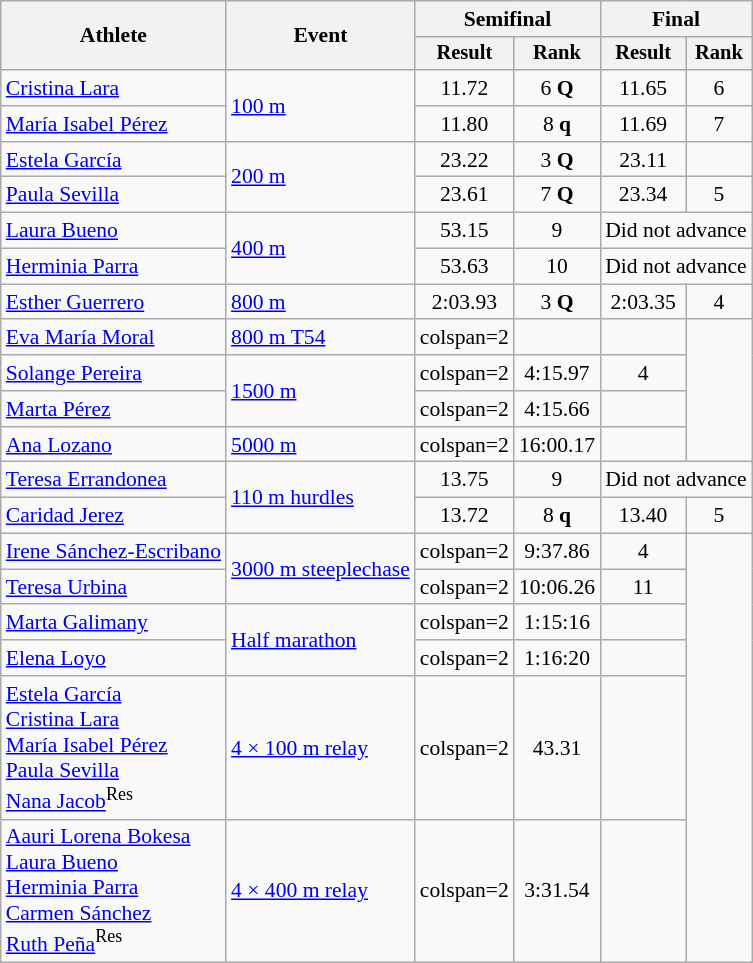<table class="wikitable" style="font-size:90%">
<tr>
<th rowspan="2">Athlete</th>
<th rowspan="2">Event</th>
<th colspan="2">Semifinal</th>
<th colspan="2">Final</th>
</tr>
<tr style="font-size:95%">
<th>Result</th>
<th>Rank</th>
<th>Result</th>
<th>Rank</th>
</tr>
<tr align=center>
<td align=left><a href='#'>Cristina Lara</a></td>
<td align=left rowspan=2><a href='#'>100 m</a></td>
<td>11.72</td>
<td>6 <strong>Q</strong></td>
<td>11.65</td>
<td>6</td>
</tr>
<tr align=center>
<td align=left><a href='#'>María Isabel Pérez</a></td>
<td>11.80</td>
<td>8 <strong>q</strong></td>
<td>11.69</td>
<td>7</td>
</tr>
<tr align=center>
<td align=left><a href='#'>Estela García</a></td>
<td align=left rowspan=2><a href='#'>200 m</a></td>
<td>23.22</td>
<td>3 <strong>Q</strong></td>
<td>23.11</td>
<td></td>
</tr>
<tr align=center>
<td align=left><a href='#'>Paula Sevilla</a></td>
<td>23.61</td>
<td>7 <strong>Q</strong></td>
<td>23.34</td>
<td>5</td>
</tr>
<tr align=center>
<td align=left><a href='#'>Laura Bueno</a></td>
<td align=left rowspan=2><a href='#'>400 m</a></td>
<td>53.15</td>
<td>9</td>
<td colspan=2>Did not advance</td>
</tr>
<tr align=center>
<td align=left><a href='#'>Herminia Parra</a></td>
<td>53.63</td>
<td>10</td>
<td colspan=2>Did not advance</td>
</tr>
<tr align=center>
<td align=left><a href='#'>Esther Guerrero</a></td>
<td align=left><a href='#'>800 m</a></td>
<td>2:03.93</td>
<td>3 <strong>Q</strong></td>
<td>2:03.35</td>
<td>4</td>
</tr>
<tr align=center>
<td align=left><a href='#'>Eva María Moral</a></td>
<td align=left><a href='#'>800 m T54</a></td>
<td>colspan=2 </td>
<td></td>
<td></td>
</tr>
<tr align=center>
<td align=left><a href='#'>Solange Pereira</a></td>
<td align=left rowspan=2><a href='#'>1500 m</a></td>
<td>colspan=2 </td>
<td>4:15.97</td>
<td>4</td>
</tr>
<tr align=center>
<td align=left><a href='#'>Marta Pérez</a></td>
<td>colspan=2 </td>
<td>4:15.66</td>
<td></td>
</tr>
<tr align=center>
<td align=left><a href='#'>Ana Lozano</a></td>
<td align=left><a href='#'>5000 m</a></td>
<td>colspan=2 </td>
<td>16:00.17</td>
<td></td>
</tr>
<tr align=center>
<td align=left><a href='#'>Teresa Errandonea</a></td>
<td align=left rowspan=2><a href='#'>110 m hurdles</a></td>
<td>13.75</td>
<td>9</td>
<td colspan=2>Did not advance</td>
</tr>
<tr align=center>
<td align=left><a href='#'>Caridad Jerez</a></td>
<td>13.72</td>
<td>8 <strong>q</strong></td>
<td>13.40</td>
<td>5</td>
</tr>
<tr align=center>
<td align=left><a href='#'>Irene Sánchez-Escribano</a></td>
<td align=left rowspan=2><a href='#'>3000 m steeplechase</a></td>
<td>colspan=2 </td>
<td>9:37.86</td>
<td>4</td>
</tr>
<tr align=center>
<td align=left><a href='#'>Teresa Urbina</a></td>
<td>colspan=2 </td>
<td>10:06.26</td>
<td>11</td>
</tr>
<tr align=center>
<td align=left><a href='#'>Marta Galimany</a></td>
<td align=left rowspan=2><a href='#'>Half marathon</a></td>
<td>colspan=2 </td>
<td>1:15:16</td>
<td></td>
</tr>
<tr align=center>
<td align=left><a href='#'>Elena Loyo</a></td>
<td>colspan=2 </td>
<td>1:16:20</td>
<td></td>
</tr>
<tr align=center>
<td align=left><a href='#'>Estela García</a><br><a href='#'>Cristina Lara</a><br><a href='#'>María Isabel Pérez</a><br><a href='#'>Paula Sevilla</a><br><a href='#'>Nana Jacob</a><sup>Res</sup></td>
<td align=left><a href='#'>4 × 100 m relay</a></td>
<td>colspan=2 </td>
<td>43.31</td>
<td></td>
</tr>
<tr align=center>
<td align=left><a href='#'>Aauri Lorena Bokesa</a><br><a href='#'>Laura Bueno</a><br><a href='#'>Herminia Parra</a><br><a href='#'>Carmen Sánchez</a><br><a href='#'>Ruth Peña</a><sup>Res</sup></td>
<td align=left><a href='#'>4 × 400 m relay</a></td>
<td>colspan=2 </td>
<td>3:31.54</td>
<td></td>
</tr>
</table>
